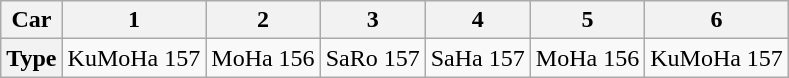<table class="wikitable">
<tr>
<th>Car</th>
<th>1</th>
<th>2</th>
<th>3</th>
<th>4</th>
<th>5</th>
<th>6</th>
</tr>
<tr>
<th>Type</th>
<td>KuMoHa 157</td>
<td>MoHa 156</td>
<td>SaRo 157</td>
<td>SaHa 157</td>
<td>MoHa 156</td>
<td>KuMoHa 157</td>
</tr>
</table>
